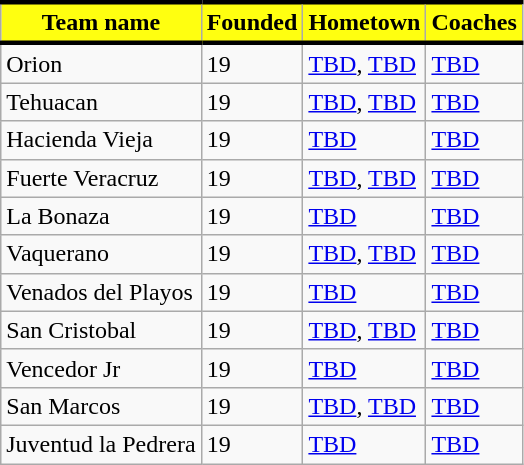<table class="wikitable">
<tr>
<th style="background:#FFFF10; color:black; border-top:black 3px solid; border-bottom:black 3px solid;">Team name</th>
<th style="background:#FFFF10; color:black; border-top:black 3px solid; border-bottom:black 3px solid;">Founded</th>
<th style="background:#FFFF10; color:black; border-top:black 3px solid; border-bottom:black 3px solid;">Hometown</th>
<th style="background:#FFFF10; color:black; border-top:black 3px solid; border-bottom:black 3px solid;">Coaches</th>
</tr>
<tr>
<td>Orion</td>
<td>19</td>
<td> <a href='#'>TBD</a>, <a href='#'>TBD</a></td>
<td> <a href='#'>TBD</a></td>
</tr>
<tr>
<td>Tehuacan</td>
<td>19</td>
<td> <a href='#'>TBD</a>, <a href='#'>TBD</a></td>
<td> <a href='#'>TBD</a></td>
</tr>
<tr>
<td>Hacienda Vieja</td>
<td>19</td>
<td> <a href='#'>TBD</a></td>
<td> <a href='#'>TBD</a></td>
</tr>
<tr>
<td>Fuerte Veracruz</td>
<td>19</td>
<td> <a href='#'>TBD</a>, <a href='#'>TBD</a></td>
<td> <a href='#'>TBD</a></td>
</tr>
<tr>
<td>La Bonaza</td>
<td>19</td>
<td> <a href='#'>TBD</a></td>
<td> <a href='#'>TBD</a></td>
</tr>
<tr>
<td>Vaquerano</td>
<td>19</td>
<td> <a href='#'>TBD</a>, <a href='#'>TBD</a></td>
<td> <a href='#'>TBD</a></td>
</tr>
<tr>
<td>Venados del Playos</td>
<td>19</td>
<td> <a href='#'>TBD</a></td>
<td> <a href='#'>TBD</a></td>
</tr>
<tr>
<td>San Cristobal</td>
<td>19</td>
<td> <a href='#'>TBD</a>, <a href='#'>TBD</a></td>
<td> <a href='#'>TBD</a></td>
</tr>
<tr>
<td>Vencedor Jr</td>
<td>19</td>
<td> <a href='#'>TBD</a></td>
<td> <a href='#'>TBD</a></td>
</tr>
<tr>
<td>San Marcos</td>
<td>19</td>
<td> <a href='#'>TBD</a>, <a href='#'>TBD</a></td>
<td> <a href='#'>TBD</a></td>
</tr>
<tr>
<td>Juventud la Pedrera</td>
<td>19</td>
<td> <a href='#'>TBD</a></td>
<td> <a href='#'>TBD</a></td>
</tr>
</table>
